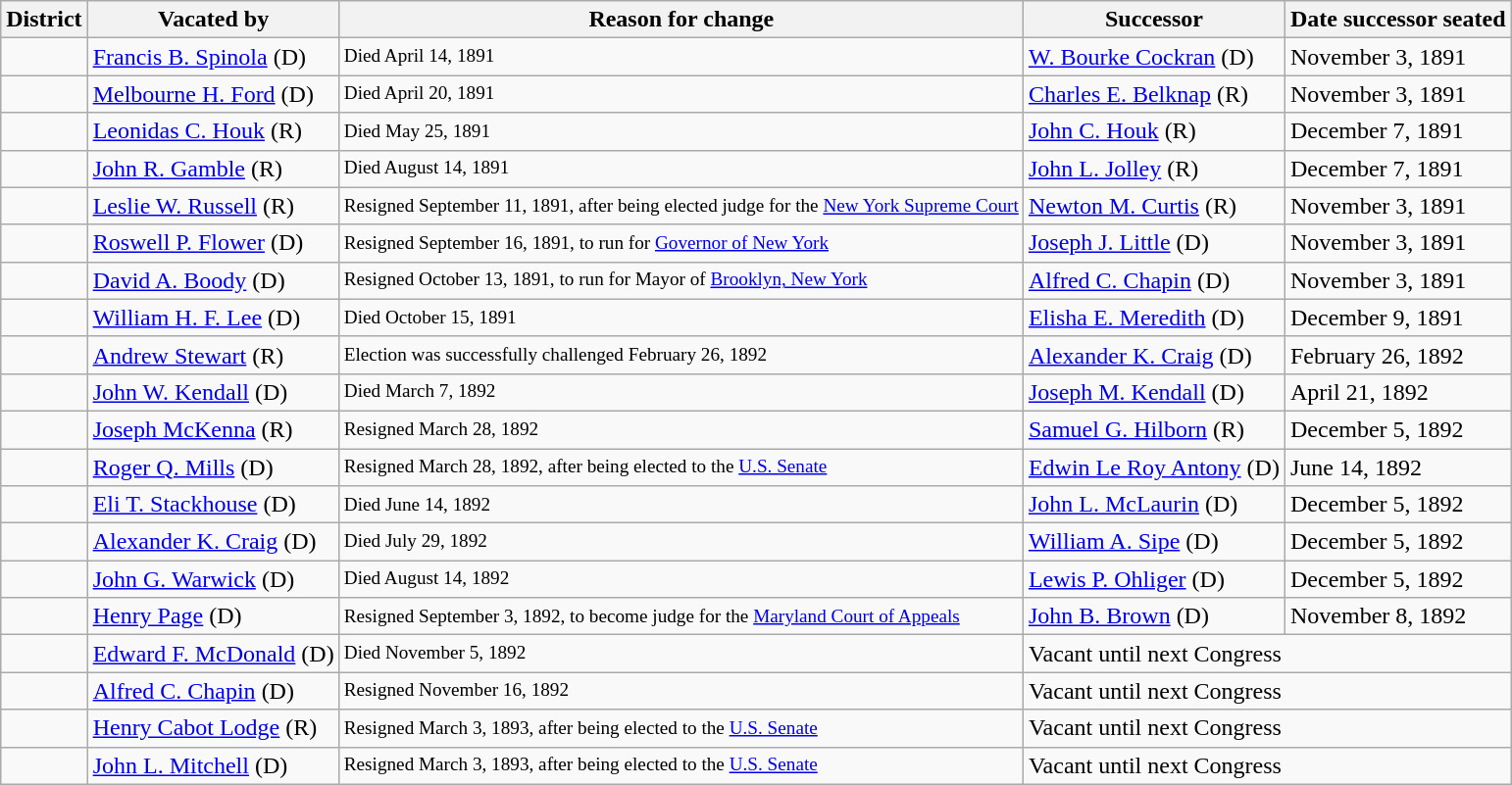<table class="wikitable">
<tr style="vertical-align:bottom;">
<th>District</th>
<th>Vacated by</th>
<th>Reason for change</th>
<th>Successor</th>
<th>Date successor seated</th>
</tr>
<tr>
<td></td>
<td><a href='#'>Francis B. Spinola</a> (D)</td>
<td style="font-size:80%">Died April 14, 1891</td>
<td><a href='#'>W. Bourke Cockran</a> (D)</td>
<td>November 3, 1891</td>
</tr>
<tr>
<td></td>
<td><a href='#'>Melbourne H. Ford</a> (D)</td>
<td style="font-size:80%">Died April 20, 1891</td>
<td><a href='#'>Charles E. Belknap</a> (R)</td>
<td>November 3, 1891</td>
</tr>
<tr>
<td></td>
<td><a href='#'>Leonidas C. Houk</a> (R)</td>
<td style="font-size:80%">Died May 25, 1891</td>
<td><a href='#'>John C. Houk</a> (R)</td>
<td>December 7, 1891</td>
</tr>
<tr>
<td></td>
<td><a href='#'>John R. Gamble</a> (R)</td>
<td style="font-size:80%">Died August 14, 1891</td>
<td><a href='#'>John L. Jolley</a> (R)</td>
<td>December 7, 1891</td>
</tr>
<tr>
<td></td>
<td><a href='#'>Leslie W. Russell</a> (R)</td>
<td style="font-size:80%">Resigned September 11, 1891, after being elected judge for the <a href='#'>New York Supreme Court</a></td>
<td><a href='#'>Newton M. Curtis</a> (R)</td>
<td>November 3, 1891</td>
</tr>
<tr>
<td></td>
<td><a href='#'>Roswell P. Flower</a> (D)</td>
<td style="font-size:80%">Resigned September 16, 1891, to run for <a href='#'>Governor of New York</a></td>
<td><a href='#'>Joseph J. Little</a> (D)</td>
<td>November 3, 1891</td>
</tr>
<tr>
<td></td>
<td><a href='#'>David A. Boody</a> (D)</td>
<td style="font-size:80%">Resigned October 13, 1891, to run for Mayor of <a href='#'>Brooklyn, New York</a></td>
<td><a href='#'>Alfred C. Chapin</a> (D)</td>
<td>November 3, 1891</td>
</tr>
<tr>
<td></td>
<td><a href='#'>William H. F. Lee</a> (D)</td>
<td style="font-size:80%">Died October 15, 1891</td>
<td><a href='#'>Elisha E. Meredith</a> (D)</td>
<td>December 9, 1891</td>
</tr>
<tr>
<td></td>
<td><a href='#'>Andrew Stewart</a> (R)</td>
<td style="font-size:80%">Election was successfully challenged February 26, 1892</td>
<td><a href='#'>Alexander K. Craig</a> (D)</td>
<td>February 26, 1892</td>
</tr>
<tr>
<td></td>
<td><a href='#'>John W. Kendall</a> (D)</td>
<td style="font-size:80%">Died March 7, 1892</td>
<td><a href='#'>Joseph M. Kendall</a> (D)</td>
<td>April 21, 1892</td>
</tr>
<tr>
<td></td>
<td><a href='#'>Joseph McKenna</a> (R)</td>
<td style="font-size:80%">Resigned March 28, 1892</td>
<td><a href='#'>Samuel G. Hilborn</a> (R)</td>
<td>December 5, 1892</td>
</tr>
<tr>
<td></td>
<td><a href='#'>Roger Q. Mills</a> (D)</td>
<td style="font-size:80%">Resigned March 28, 1892, after being elected to the <a href='#'>U.S. Senate</a></td>
<td><a href='#'>Edwin Le Roy Antony</a> (D)</td>
<td>June 14, 1892</td>
</tr>
<tr>
<td></td>
<td><a href='#'>Eli T. Stackhouse</a> (D)</td>
<td style="font-size:80%">Died June 14, 1892</td>
<td><a href='#'>John L. McLaurin</a> (D)</td>
<td>December 5, 1892</td>
</tr>
<tr>
<td></td>
<td><a href='#'>Alexander K. Craig</a> (D)</td>
<td style="font-size:80%">Died July 29, 1892</td>
<td><a href='#'>William A. Sipe</a> (D)</td>
<td>December 5, 1892</td>
</tr>
<tr>
<td></td>
<td><a href='#'>John G. Warwick</a> (D)</td>
<td style="font-size:80%">Died August 14, 1892</td>
<td><a href='#'>Lewis P. Ohliger</a> (D)</td>
<td>December 5, 1892</td>
</tr>
<tr>
<td></td>
<td><a href='#'>Henry Page</a> (D)</td>
<td style="font-size:80%">Resigned September 3, 1892, to become judge for the <a href='#'>Maryland Court of Appeals</a></td>
<td><a href='#'>John B. Brown</a> (D)</td>
<td>November 8, 1892</td>
</tr>
<tr>
<td></td>
<td><a href='#'>Edward F. McDonald</a> (D)</td>
<td style="font-size:80%">Died November 5, 1892</td>
<td colspan=2>Vacant until next Congress</td>
</tr>
<tr>
<td></td>
<td><a href='#'>Alfred C. Chapin</a> (D)</td>
<td style="font-size:80%">Resigned November 16, 1892</td>
<td colspan=2>Vacant until next Congress</td>
</tr>
<tr>
<td></td>
<td><a href='#'>Henry Cabot Lodge</a> (R)</td>
<td style="font-size:80%">Resigned March 3, 1893, after being elected to the <a href='#'>U.S. Senate</a></td>
<td colspan=2>Vacant until next Congress</td>
</tr>
<tr>
<td></td>
<td><a href='#'>John L. Mitchell</a> (D)</td>
<td style="font-size:80%">Resigned March 3, 1893, after being elected to the <a href='#'>U.S. Senate</a></td>
<td colspan=2>Vacant until next Congress</td>
</tr>
</table>
